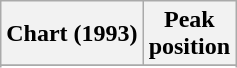<table class="wikitable sortable">
<tr>
<th align="left">Chart (1993)</th>
<th align="center">Peak<br>position</th>
</tr>
<tr>
</tr>
<tr>
</tr>
</table>
